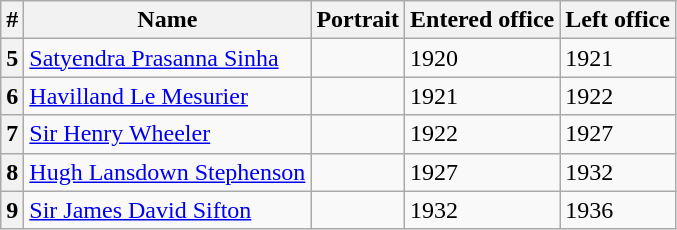<table class="wikitable sortable">
<tr>
<th>#</th>
<th>Name</th>
<th><strong>Portrait</strong></th>
<th>Entered office</th>
<th>Left office</th>
</tr>
<tr>
<th>5</th>
<td><a href='#'>Satyendra Prasanna Sinha</a></td>
<td></td>
<td>1920</td>
<td>1921</td>
</tr>
<tr>
<th>6</th>
<td><a href='#'>Havilland Le Mesurier</a></td>
<td></td>
<td>1921</td>
<td>1922</td>
</tr>
<tr>
<th>7</th>
<td><a href='#'>Sir Henry Wheeler</a></td>
<td></td>
<td>1922</td>
<td>1927</td>
</tr>
<tr>
<th>8</th>
<td><a href='#'>Hugh Lansdown Stephenson</a></td>
<td></td>
<td>1927</td>
<td>1932</td>
</tr>
<tr>
<th>9</th>
<td><a href='#'>Sir James David Sifton</a></td>
<td></td>
<td>1932</td>
<td>1936</td>
</tr>
</table>
